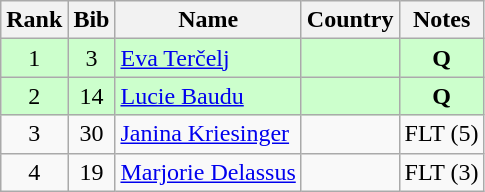<table class="wikitable" style="text-align:center;">
<tr>
<th>Rank</th>
<th>Bib</th>
<th>Name</th>
<th>Country</th>
<th>Notes</th>
</tr>
<tr bgcolor=ccffcc>
<td>1</td>
<td>3</td>
<td align=left><a href='#'>Eva Terčelj</a></td>
<td align=left></td>
<td><strong>Q</strong></td>
</tr>
<tr bgcolor=ccffcc>
<td>2</td>
<td>14</td>
<td align=left><a href='#'>Lucie Baudu</a></td>
<td align=left></td>
<td><strong>Q</strong></td>
</tr>
<tr>
<td>3</td>
<td>30</td>
<td align=left><a href='#'>Janina Kriesinger</a></td>
<td align=left></td>
<td>FLT (5)</td>
</tr>
<tr>
<td>4</td>
<td>19</td>
<td align=left><a href='#'>Marjorie Delassus</a></td>
<td align=left></td>
<td>FLT (3)</td>
</tr>
</table>
